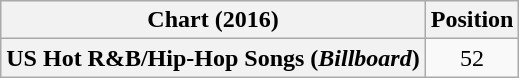<table class="wikitable plainrowheaders" style="text-align:center">
<tr>
<th scope="col">Chart (2016)</th>
<th scope="col">Position</th>
</tr>
<tr>
<th scope="row">US Hot R&B/Hip-Hop Songs (<em>Billboard</em>)</th>
<td>52</td>
</tr>
</table>
